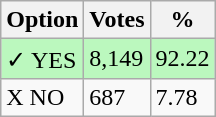<table class="wikitable">
<tr>
<th>Option</th>
<th>Votes</th>
<th>%</th>
</tr>
<tr>
<td style=background:#bbf8be>✓ YES</td>
<td style=background:#bbf8be>8,149</td>
<td style=background:#bbf8be>92.22</td>
</tr>
<tr>
<td>X NO</td>
<td>687</td>
<td>7.78</td>
</tr>
</table>
